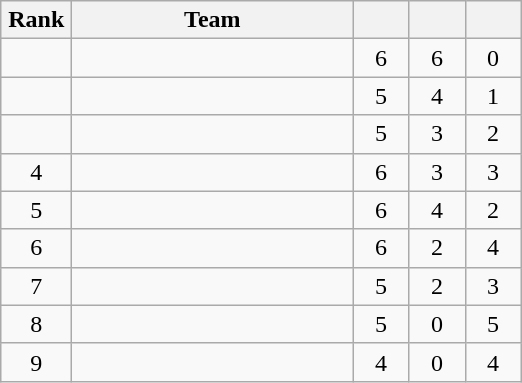<table class="wikitable" style="text-align: center;">
<tr>
<th width=40>Rank</th>
<th width=180>Team</th>
<th width=30></th>
<th width=30></th>
<th width=30></th>
</tr>
<tr>
<td></td>
<td align=left></td>
<td>6</td>
<td>6</td>
<td>0</td>
</tr>
<tr>
<td></td>
<td align=left></td>
<td>5</td>
<td>4</td>
<td>1</td>
</tr>
<tr>
<td></td>
<td align=left></td>
<td>5</td>
<td>3</td>
<td>2</td>
</tr>
<tr>
<td>4</td>
<td align=left></td>
<td>6</td>
<td>3</td>
<td>3</td>
</tr>
<tr>
<td>5</td>
<td align=left></td>
<td>6</td>
<td>4</td>
<td>2</td>
</tr>
<tr>
<td>6</td>
<td align=left></td>
<td>6</td>
<td>2</td>
<td>4</td>
</tr>
<tr>
<td>7</td>
<td align=left></td>
<td>5</td>
<td>2</td>
<td>3</td>
</tr>
<tr>
<td>8</td>
<td align=left></td>
<td>5</td>
<td>0</td>
<td>5</td>
</tr>
<tr>
<td>9</td>
<td align=left></td>
<td>4</td>
<td>0</td>
<td>4</td>
</tr>
</table>
